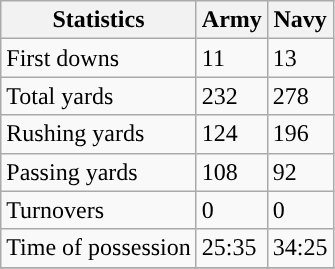<table class="wikitable">
<tr>
<th>Statistics</th>
<th>Army</th>
<th>Navy</th>
</tr>
<tr>
<td>First downs</td>
<td>11</td>
<td>13</td>
</tr>
<tr>
<td>Total yards</td>
<td>232</td>
<td>278</td>
</tr>
<tr>
<td>Rushing yards</td>
<td>124</td>
<td>196</td>
</tr>
<tr>
<td>Passing yards</td>
<td>108</td>
<td>92</td>
</tr>
<tr>
<td>Turnovers</td>
<td>0</td>
<td>0</td>
</tr>
<tr>
<td>Time of possession</td>
<td>25:35</td>
<td>34:25</td>
</tr>
<tr>
</tr>
</table>
